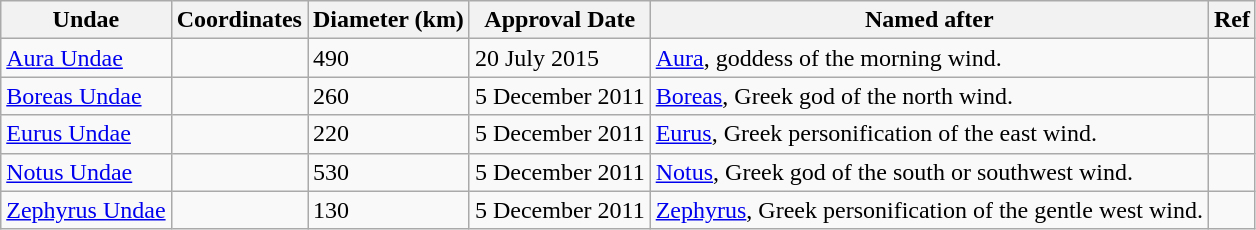<table class="wikitable">
<tr>
<th>Undae</th>
<th>Coordinates</th>
<th>Diameter (km)</th>
<th>Approval Date</th>
<th>Named after</th>
<th>Ref</th>
</tr>
<tr>
<td><a href='#'>Aura Undae</a></td>
<td></td>
<td>490</td>
<td>20 July 2015</td>
<td><a href='#'>Aura</a>, goddess of the morning wind.</td>
<td></td>
</tr>
<tr>
<td><a href='#'>Boreas Undae</a></td>
<td></td>
<td>260</td>
<td>5 December 2011</td>
<td><a href='#'>Boreas</a>, Greek god of the north wind.</td>
<td></td>
</tr>
<tr>
<td><a href='#'>Eurus Undae</a></td>
<td></td>
<td>220</td>
<td>5 December 2011</td>
<td><a href='#'>Eurus</a>, Greek personification of the east wind.</td>
<td></td>
</tr>
<tr>
<td><a href='#'>Notus Undae</a></td>
<td></td>
<td>530</td>
<td>5 December 2011</td>
<td><a href='#'>Notus</a>, Greek god of the south or southwest wind.</td>
<td></td>
</tr>
<tr>
<td><a href='#'>Zephyrus Undae</a></td>
<td></td>
<td>130</td>
<td>5 December 2011</td>
<td><a href='#'>Zephyrus</a>, Greek personification of the gentle west wind.</td>
<td></td>
</tr>
</table>
